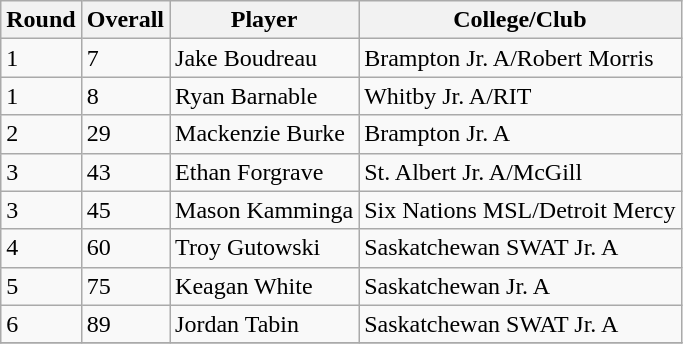<table class="wikitable">
<tr>
<th>Round</th>
<th>Overall</th>
<th>Player</th>
<th>College/Club</th>
</tr>
<tr>
<td>1</td>
<td>7</td>
<td>Jake Boudreau</td>
<td>Brampton Jr. A/Robert Morris</td>
</tr>
<tr>
<td>1</td>
<td>8</td>
<td>Ryan Barnable</td>
<td>Whitby Jr. A/RIT</td>
</tr>
<tr>
<td>2</td>
<td>29</td>
<td>Mackenzie Burke</td>
<td>Brampton Jr. A</td>
</tr>
<tr>
<td>3</td>
<td>43</td>
<td>Ethan Forgrave</td>
<td>St. Albert Jr. A/McGill</td>
</tr>
<tr>
<td>3</td>
<td>45</td>
<td>Mason Kamminga</td>
<td>Six Nations MSL/Detroit Mercy</td>
</tr>
<tr>
<td>4</td>
<td>60</td>
<td>Troy Gutowski</td>
<td>Saskatchewan SWAT Jr. A</td>
</tr>
<tr>
<td>5</td>
<td>75</td>
<td>Keagan White</td>
<td>Saskatchewan Jr. A</td>
</tr>
<tr>
<td>6</td>
<td>89</td>
<td>Jordan Tabin</td>
<td>Saskatchewan SWAT Jr. A</td>
</tr>
<tr>
</tr>
</table>
